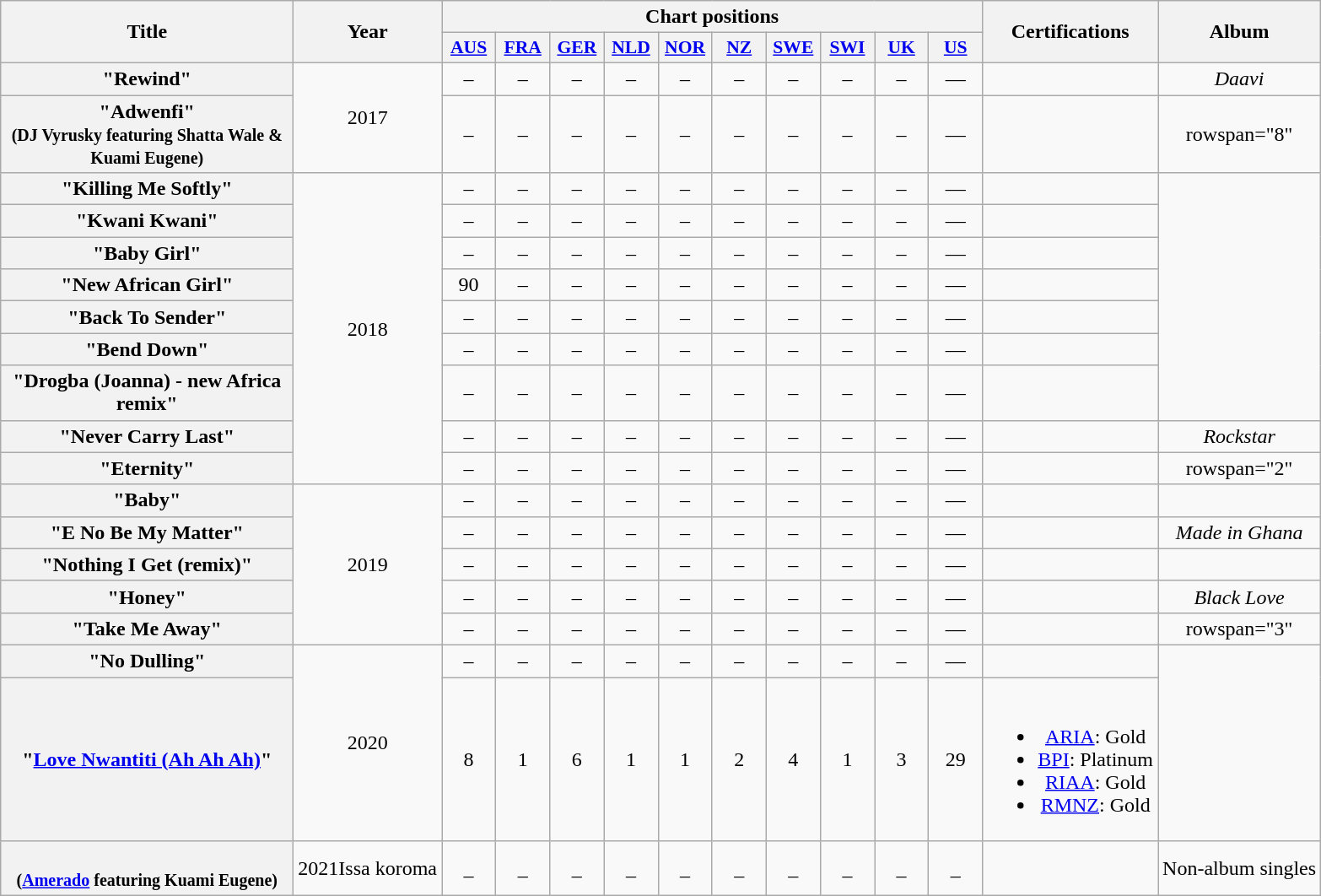<table class="wikitable plainrowheaders" style="text-align:center">
<tr>
<th rowspan="2" scope="col" style="width:14em;">Title</th>
<th rowspan="2" scope="col">Year</th>
<th colspan="10">Chart positions</th>
<th rowspan="2" scope="col">Certifications</th>
<th rowspan="2" scope="col">Album</th>
</tr>
<tr>
<th scope="col" style="width:2.5em;font-size:90%;"><a href='#'>AUS</a><br></th>
<th scope="col" style="width:2.5em;font-size:90%;"><a href='#'>FRA</a><br></th>
<th scope="col" style="width:2.5em;font-size:90%;"><a href='#'>GER</a><br></th>
<th scope="col" style="width:2.5em;font-size:90%;"><a href='#'>NLD</a><br></th>
<th scope="col" style="width:2.5em;font-size:90%;"><a href='#'>NOR</a><br></th>
<th scope="col" style="width:2.5em;font-size:90%;"><a href='#'>NZ</a><br></th>
<th scope="col" style="width:2.5em;font-size:90%;"><a href='#'>SWE</a><br></th>
<th scope="col" style="width:2.5em;font-size:90%;"><a href='#'>SWI</a><br></th>
<th scope="col" style="width:2.5em;font-size:90%;"><a href='#'>UK</a><br></th>
<th scope="col" style="width:2.5em;font-size:90%;"><a href='#'>US</a><br></th>
</tr>
<tr>
<th scope="row">"Rewind"<br></th>
<td rowspan="2">2017</td>
<td>–</td>
<td>–</td>
<td>–</td>
<td>–</td>
<td>–</td>
<td>–</td>
<td>–</td>
<td>–</td>
<td>–</td>
<td>—</td>
<td></td>
<td><em>Daavi</em></td>
</tr>
<tr>
<th scope="row">"Adwenfi"<br><small>(DJ Vyrusky featuring Shatta Wale & Kuami Eugene)</small></th>
<td>–</td>
<td>–</td>
<td>–</td>
<td>–</td>
<td>–</td>
<td>–</td>
<td>–</td>
<td>–</td>
<td>–</td>
<td>—</td>
<td></td>
<td>rowspan="8" </td>
</tr>
<tr>
<th scope="row">"Killing Me Softly"<br></th>
<td rowspan="9">2018</td>
<td>–</td>
<td>–</td>
<td>–</td>
<td>–</td>
<td>–</td>
<td>–</td>
<td>–</td>
<td>–</td>
<td>–</td>
<td>—</td>
<td></td>
</tr>
<tr>
<th scope="row">"Kwani Kwani"<br></th>
<td>–</td>
<td>–</td>
<td>–</td>
<td>–</td>
<td>–</td>
<td>–</td>
<td>–</td>
<td>–</td>
<td>–</td>
<td>—</td>
<td></td>
</tr>
<tr>
<th scope="row">"Baby Girl"<br></th>
<td>–</td>
<td>–</td>
<td>–</td>
<td>–</td>
<td>–</td>
<td>–</td>
<td>–</td>
<td>–</td>
<td>–</td>
<td>—</td>
<td></td>
</tr>
<tr>
<th scope="row">"New African Girl"<br></th>
<td>90</td>
<td>–</td>
<td>–</td>
<td>–</td>
<td>–</td>
<td>–</td>
<td>–</td>
<td>–</td>
<td>–</td>
<td>—</td>
<td></td>
</tr>
<tr>
<th scope="row">"Back To Sender"<br></th>
<td>–</td>
<td>–</td>
<td>–</td>
<td>–</td>
<td>–</td>
<td>–</td>
<td>–</td>
<td>–</td>
<td>–</td>
<td>—</td>
<td></td>
</tr>
<tr>
<th scope="row">"Bend Down"<br></th>
<td>–</td>
<td>–</td>
<td>–</td>
<td>–</td>
<td>–</td>
<td>–</td>
<td>–</td>
<td>–</td>
<td>–</td>
<td>—</td>
<td></td>
</tr>
<tr>
<th scope="row">"Drogba (Joanna) - new Africa remix"<br></th>
<td>–</td>
<td>–</td>
<td>–</td>
<td>–</td>
<td>–</td>
<td>–</td>
<td>–</td>
<td>–</td>
<td>–</td>
<td>—</td>
<td></td>
</tr>
<tr>
<th scope="row">"Never Carry Last"<br></th>
<td>–</td>
<td>–</td>
<td>–</td>
<td>–</td>
<td>–</td>
<td>–</td>
<td>–</td>
<td>–</td>
<td>–</td>
<td>—</td>
<td></td>
<td><em>Rockstar</em></td>
</tr>
<tr>
<th scope="row">"Eternity"<br></th>
<td>–</td>
<td>–</td>
<td>–</td>
<td>–</td>
<td>–</td>
<td>–</td>
<td>–</td>
<td>–</td>
<td>–</td>
<td>—</td>
<td></td>
<td>rowspan="2" </td>
</tr>
<tr>
<th scope="row">"Baby"<br></th>
<td rowspan="5">2019</td>
<td>–</td>
<td>–</td>
<td>–</td>
<td>–</td>
<td>–</td>
<td>–</td>
<td>–</td>
<td>–</td>
<td>–</td>
<td>—</td>
<td></td>
</tr>
<tr>
<th scope="row">"E No Be My Matter"<br></th>
<td>–</td>
<td>–</td>
<td>–</td>
<td>–</td>
<td>–</td>
<td>–</td>
<td>–</td>
<td>–</td>
<td>–</td>
<td>—</td>
<td></td>
<td><em>Made in Ghana</em></td>
</tr>
<tr>
<th scope="row">"Nothing I Get (remix)"<br></th>
<td>–</td>
<td>–</td>
<td>–</td>
<td>–</td>
<td>–</td>
<td>–</td>
<td>–</td>
<td>–</td>
<td>–</td>
<td>—</td>
<td></td>
<td></td>
</tr>
<tr>
<th scope="row">"Honey"<br></th>
<td>–</td>
<td>–</td>
<td>–</td>
<td>–</td>
<td>–</td>
<td>–</td>
<td>–</td>
<td>–</td>
<td>–</td>
<td>—</td>
<td></td>
<td><em>Black Love</em></td>
</tr>
<tr>
<th scope="row">"Take Me Away"<br></th>
<td>–</td>
<td>–</td>
<td>–</td>
<td>–</td>
<td>–</td>
<td>–</td>
<td>–</td>
<td>–</td>
<td>–</td>
<td>—</td>
<td></td>
<td>rowspan="3" </td>
</tr>
<tr>
<th scope="row">"No Dulling"<br></th>
<td rowspan="2">2020</td>
<td>–</td>
<td>–</td>
<td>–</td>
<td>–</td>
<td>–</td>
<td>–</td>
<td>–</td>
<td>–</td>
<td>–</td>
<td>—</td>
<td></td>
</tr>
<tr>
<th scope="row">"<a href='#'>Love Nwantiti (Ah Ah Ah)</a>"<br></th>
<td>8</td>
<td>1</td>
<td>6</td>
<td>1</td>
<td>1</td>
<td>2</td>
<td>4</td>
<td>1</td>
<td>3</td>
<td>29</td>
<td><br><ul><li><a href='#'>ARIA</a>: Gold</li><li><a href='#'>BPI</a>: Platinum</li><li><a href='#'>RIAA</a>: Gold</li><li><a href='#'>RMNZ</a>: Gold</li></ul></td>
</tr>
<tr>
<th><br><small>(<a href='#'>Amerado</a> featuring Kuami Eugene)</small></th>
<td>2021Issa koroma</td>
<td>_</td>
<td>_</td>
<td>_</td>
<td>_</td>
<td>_</td>
<td>_</td>
<td>_</td>
<td>_</td>
<td>_</td>
<td>_</td>
<td></td>
<td>Non-album singles</td>
</tr>
</table>
